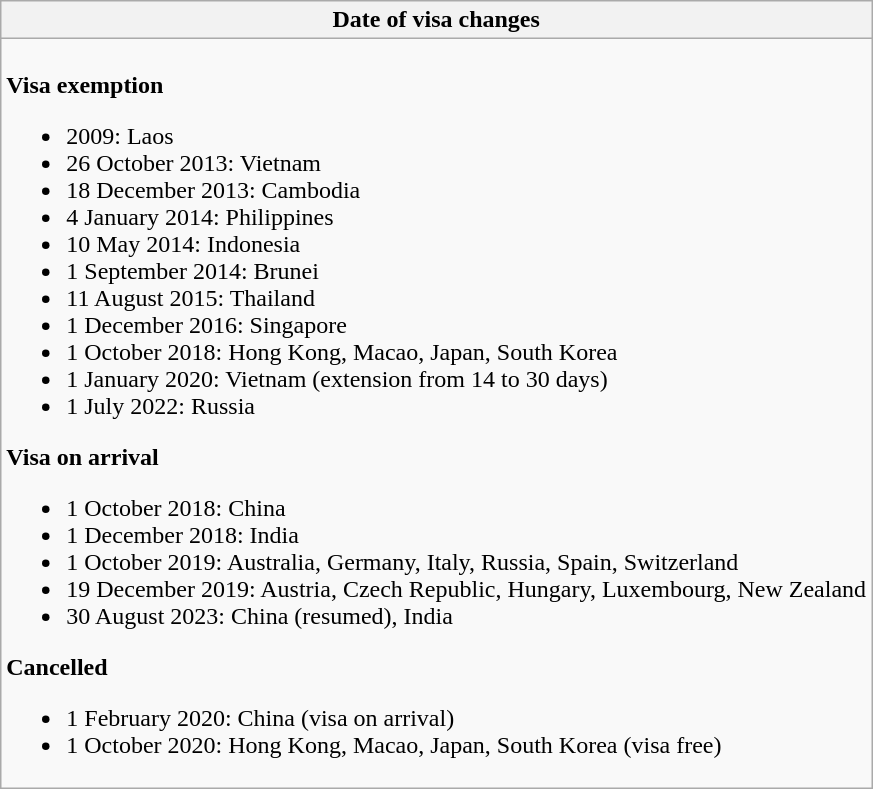<table class="wikitable collapsible collapsed">
<tr>
<th style="width:100%;";">Date of visa changes</th>
</tr>
<tr>
<td><br><strong>Visa exemption</strong><ul><li>2009: Laos</li><li>26 October 2013: Vietnam</li><li>18 December 2013: Cambodia</li><li>4 January 2014: Philippines</li><li>10 May 2014: Indonesia</li><li>1 September 2014: Brunei</li><li>11 August 2015: Thailand</li><li>1 December 2016: Singapore</li><li>1 October 2018: Hong Kong, Macao, Japan, South Korea</li><li>1 January 2020: Vietnam (extension from 14 to 30 days)</li><li>1 July 2022: Russia</li></ul><strong>Visa on arrival</strong><ul><li>1 October 2018: China</li><li>1 December 2018: India</li><li>1 October 2019: Australia, Germany, Italy, Russia, Spain, Switzerland</li><li>19 December 2019: Austria, Czech Republic, Hungary, Luxembourg, New Zealand</li><li>30 August 2023: China (resumed), India</li></ul><strong>Cancelled</strong><ul><li>1 February 2020: China (visa on arrival)</li><li>1 October 2020: Hong Kong, Macao, Japan, South Korea (visa free)</li></ul></td>
</tr>
</table>
